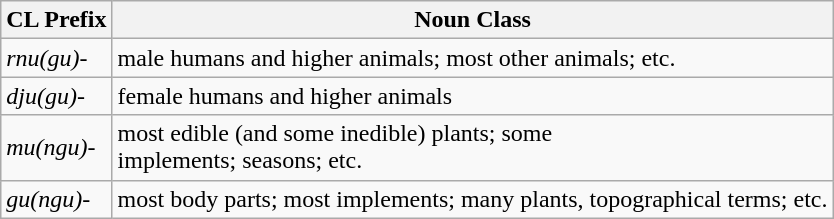<table class="wikitable">
<tr>
<th>CL Prefix</th>
<th>Noun Class</th>
</tr>
<tr>
<td><em>rnu(gu)-</em></td>
<td>male humans and higher animals; most other animals; etc.</td>
</tr>
<tr>
<td><em>dju(gu)-</em></td>
<td>female humans and higher animals</td>
</tr>
<tr>
<td><em>mu(ngu)-</em></td>
<td>most edible (and some inedible) plants; some<br>implements; seasons; etc.</td>
</tr>
<tr>
<td><em>gu(ngu)-</em></td>
<td>most body parts; most implements; many plants, topographical terms; etc.</td>
</tr>
</table>
